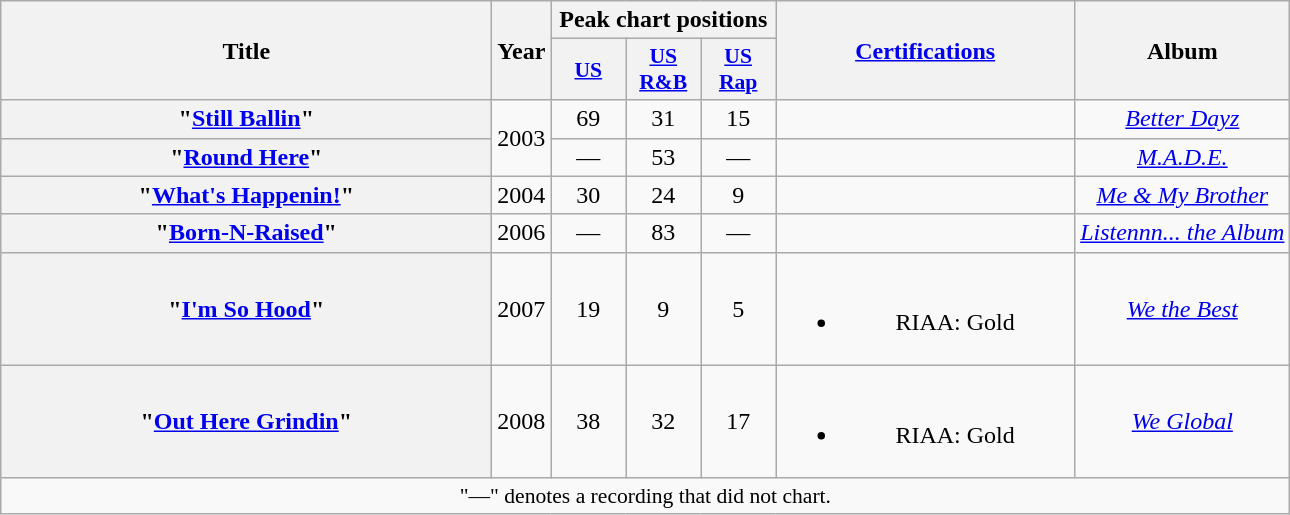<table class="wikitable plainrowheaders" style="text-align:center;">
<tr>
<th scope="col" rowspan="2" style="width:20em;">Title</th>
<th scope="col" rowspan="2">Year</th>
<th scope="col" colspan="3">Peak chart positions</th>
<th scope="col" rowspan="2" style="width:12em;"><a href='#'>Certifications</a></th>
<th scope="col" rowspan="2">Album</th>
</tr>
<tr>
<th style="width:3em; font-size:90%"><a href='#'>US</a></th>
<th style="width:3em; font-size:90%"><a href='#'>US<br>R&B</a></th>
<th style="width:3em; font-size:90%"><a href='#'>US<br>Rap</a></th>
</tr>
<tr>
<th scope="row">"<a href='#'>Still Ballin</a>"<br></th>
<td rowspan="2">2003</td>
<td>69</td>
<td>31</td>
<td>15</td>
<td></td>
<td><em><a href='#'>Better Dayz</a></em></td>
</tr>
<tr>
<th scope="row">"<a href='#'>Round Here</a>"<br></th>
<td>—</td>
<td>53</td>
<td>—</td>
<td></td>
<td><em><a href='#'>M.A.D.E.</a></em></td>
</tr>
<tr>
<th scope="row">"<a href='#'>What's Happenin!</a>"<br></th>
<td>2004</td>
<td>30</td>
<td>24</td>
<td>9</td>
<td></td>
<td><em><a href='#'>Me & My Brother</a></em></td>
</tr>
<tr>
<th scope="row">"<a href='#'>Born-N-Raised</a>"<br></th>
<td>2006</td>
<td>—</td>
<td>83</td>
<td>—</td>
<td></td>
<td><em><a href='#'>Listennn... the Album</a></em></td>
</tr>
<tr>
<th scope="row">"<a href='#'>I'm So Hood</a>"<br></th>
<td>2007</td>
<td>19</td>
<td>9</td>
<td>5</td>
<td><br><ul><li>RIAA: Gold</li></ul></td>
<td><em><a href='#'>We the Best</a></em></td>
</tr>
<tr>
<th scope="row">"<a href='#'>Out Here Grindin</a>"<br></th>
<td>2008</td>
<td>38</td>
<td>32</td>
<td>17</td>
<td><br><ul><li>RIAA: Gold</li></ul></td>
<td><em><a href='#'>We Global</a></em></td>
</tr>
<tr>
<td colspan="15" style="font-size:90%">"—" denotes a recording that did not chart.</td>
</tr>
</table>
